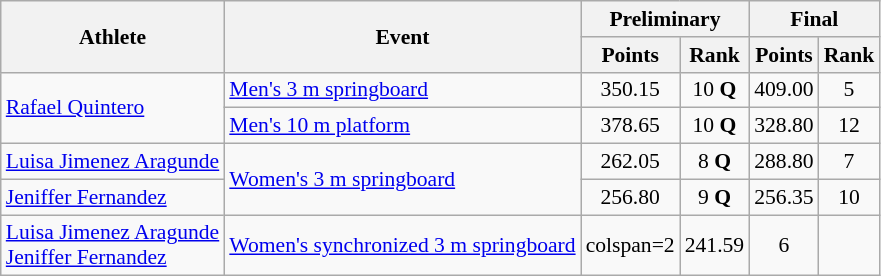<table class=wikitable style="font-size:90%">
<tr>
<th rowspan="2">Athlete</th>
<th rowspan="2">Event</th>
<th colspan="2">Preliminary</th>
<th colspan="2">Final</th>
</tr>
<tr>
<th>Points</th>
<th>Rank</th>
<th>Points</th>
<th>Rank</th>
</tr>
<tr align=center>
<td align=left rowspan=2><a href='#'>Rafael Quintero</a></td>
<td align=left><a href='#'>Men's 3 m springboard</a></td>
<td>350.15</td>
<td>10 <strong>Q</strong></td>
<td>409.00</td>
<td>5</td>
</tr>
<tr align=center>
<td align=left><a href='#'>Men's 10 m platform</a></td>
<td>378.65</td>
<td>10 <strong>Q</strong></td>
<td>328.80</td>
<td>12</td>
</tr>
<tr align=center>
<td align=left><a href='#'>Luisa Jimenez Aragunde</a></td>
<td align=left rowspan=2><a href='#'>Women's 3 m springboard</a></td>
<td>262.05</td>
<td>8 <strong>Q</strong></td>
<td>288.80</td>
<td>7</td>
</tr>
<tr align=center>
<td align=left><a href='#'>Jeniffer Fernandez</a></td>
<td>256.80</td>
<td>9 <strong>Q</strong></td>
<td>256.35</td>
<td>10</td>
</tr>
<tr align=center>
<td align=left><a href='#'>Luisa Jimenez Aragunde</a><br><a href='#'>Jeniffer Fernandez</a></td>
<td align=left><a href='#'>Women's synchronized 3 m springboard</a></td>
<td>colspan=2 </td>
<td>241.59</td>
<td>6</td>
</tr>
</table>
